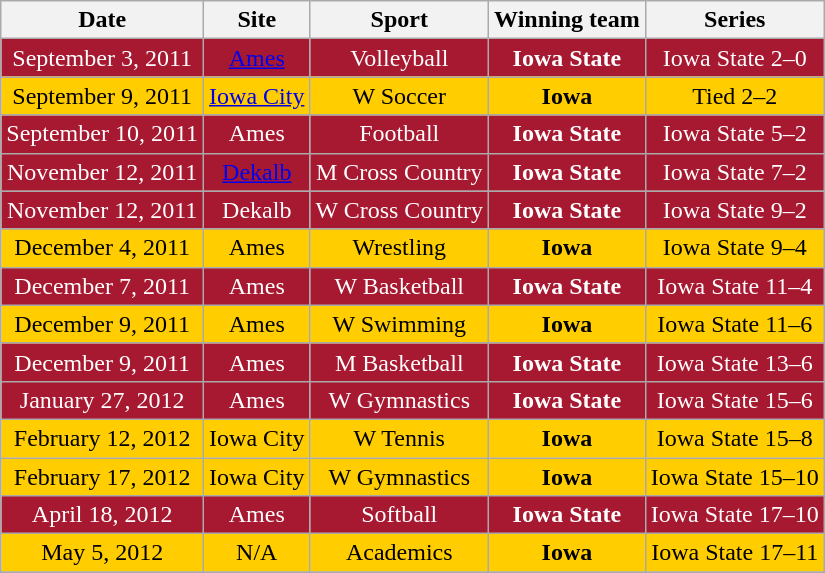<table class="wikitable">
<tr>
<th>Date</th>
<th>Site</th>
<th>Sport</th>
<th>Winning team</th>
<th>Series</th>
</tr>
<tr align=center style="background: #A71930;color:white;">
<td>September 3, 2011</td>
<td><a href='#'><span>Ames</span></a></td>
<td>Volleyball</td>
<td><strong>Iowa State</strong></td>
<td>Iowa State 2–0</td>
</tr>
<tr align=center style="background: #FFCD00;color:black;">
<td>September 9, 2011</td>
<td><a href='#'><span>Iowa City</span></a></td>
<td>W Soccer</td>
<td><strong>Iowa</strong></td>
<td>Tied 2–2</td>
</tr>
<tr align=center style="background: #A71930;color:white;">
<td>September 10, 2011</td>
<td>Ames</td>
<td>Football</td>
<td><strong>Iowa State</strong></td>
<td>Iowa State 5–2</td>
</tr>
<tr align=center style="background: #A71930;color:white;">
<td>November 12, 2011</td>
<td><a href='#'><span>Dekalb</span></a></td>
<td>M Cross Country</td>
<td><strong>Iowa State</strong></td>
<td>Iowa State 7–2</td>
</tr>
<tr align=center style="background: #A71930;color:white;">
<td>November 12, 2011</td>
<td>Dekalb</td>
<td>W Cross Country</td>
<td><strong>Iowa State</strong></td>
<td>Iowa State 9–2</td>
</tr>
<tr align=center style="background: #FFCD00;color:black;">
<td>December 4, 2011</td>
<td>Ames</td>
<td>Wrestling</td>
<td><strong>Iowa</strong></td>
<td>Iowa State 9–4</td>
</tr>
<tr align=center style="background: #A71930;color:white;">
<td>December 7, 2011</td>
<td>Ames</td>
<td>W Basketball</td>
<td><strong>Iowa State</strong></td>
<td>Iowa State 11–4</td>
</tr>
<tr align=center style="background: #FFCD00;color:black;">
<td>December 9, 2011</td>
<td>Ames</td>
<td>W Swimming</td>
<td><strong>Iowa</strong></td>
<td>Iowa State 11–6</td>
</tr>
<tr align=center style="background: #A71930;color:white;">
<td>December 9, 2011</td>
<td>Ames</td>
<td>M Basketball</td>
<td><strong>Iowa State</strong></td>
<td>Iowa State 13–6</td>
</tr>
<tr align=center style="background: #A71930;color:white;">
<td>January 27, 2012</td>
<td>Ames</td>
<td>W Gymnastics</td>
<td><strong>Iowa State</strong></td>
<td>Iowa State 15–6</td>
</tr>
<tr align=center style="background: #FFCD00;color:black;">
<td>February 12, 2012</td>
<td>Iowa City</td>
<td>W Tennis</td>
<td><strong>Iowa</strong></td>
<td>Iowa State 15–8</td>
</tr>
<tr align=center style="background: #FFCD00;color:black;">
<td>February 17, 2012</td>
<td>Iowa City</td>
<td>W Gymnastics</td>
<td><strong>Iowa</strong></td>
<td>Iowa State 15–10</td>
</tr>
<tr align=center style="background: #A71930;color:white;">
<td>April 18, 2012</td>
<td>Ames</td>
<td>Softball</td>
<td><strong>Iowa State</strong></td>
<td>Iowa State 17–10</td>
</tr>
<tr align=center style="background: #FFCD00;color:black;">
<td>May 5, 2012</td>
<td>N/A</td>
<td>Academics</td>
<td><strong>Iowa</strong></td>
<td>Iowa State 17–11</td>
</tr>
<tr>
</tr>
</table>
